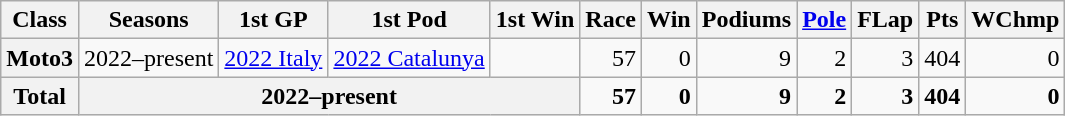<table class="wikitable" style="text-align:right;">
<tr>
<th>Class</th>
<th>Seasons</th>
<th>1st GP</th>
<th>1st Pod</th>
<th>1st Win</th>
<th>Race</th>
<th>Win</th>
<th>Podiums</th>
<th><a href='#'>Pole</a></th>
<th>FLap</th>
<th>Pts</th>
<th>WChmp</th>
</tr>
<tr>
<th>Moto3</th>
<td>2022–present</td>
<td style="text-align:left;"><a href='#'>2022 Italy</a></td>
<td style="text-align:left;"><a href='#'>2022 Catalunya</a></td>
<td style="text-align:left;"></td>
<td>57</td>
<td>0</td>
<td>9</td>
<td>2</td>
<td>3</td>
<td>404</td>
<td>0</td>
</tr>
<tr>
<th>Total</th>
<th colspan="4">2022–present</th>
<td><strong>57</strong></td>
<td><strong>0</strong></td>
<td><strong>9</strong></td>
<td><strong>2</strong></td>
<td><strong>3</strong></td>
<td><strong>404</strong></td>
<td><strong>0</strong></td>
</tr>
</table>
